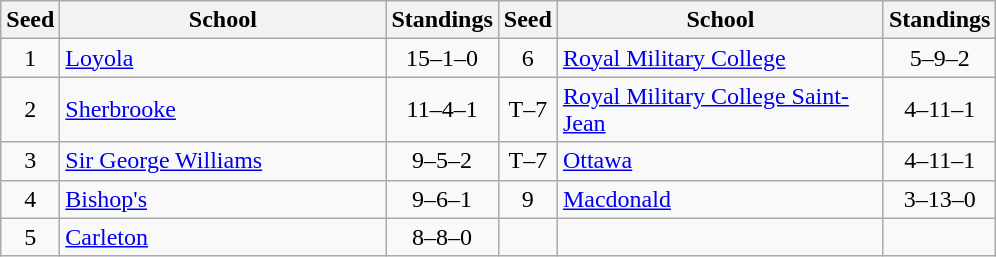<table class="wikitable">
<tr>
<th>Seed</th>
<th style="width:210px">School</th>
<th>Standings</th>
<th>Seed</th>
<th style="width:210px">School</th>
<th>Standings</th>
</tr>
<tr>
<td align=center>1</td>
<td><a href='#'>Loyola</a></td>
<td align=center>15–1–0</td>
<td align=center>6</td>
<td><a href='#'>Royal Military College</a></td>
<td align=center>5–9–2</td>
</tr>
<tr>
<td align=center>2</td>
<td><a href='#'>Sherbrooke</a></td>
<td align=center>11–4–1</td>
<td align=center>T–7</td>
<td><a href='#'>Royal Military College Saint-Jean</a></td>
<td align=center>4–11–1</td>
</tr>
<tr>
<td align=center>3</td>
<td><a href='#'>Sir George Williams</a></td>
<td align=center>9–5–2</td>
<td align=center>T–7</td>
<td><a href='#'>Ottawa</a></td>
<td align=center>4–11–1</td>
</tr>
<tr>
<td align=center>4</td>
<td><a href='#'>Bishop's</a></td>
<td align=center>9–6–1</td>
<td align=center>9</td>
<td><a href='#'>Macdonald</a></td>
<td align=center>3–13–0</td>
</tr>
<tr>
<td align=center>5</td>
<td><a href='#'>Carleton</a></td>
<td align=center>8–8–0</td>
<td></td>
<td></td>
<td></td>
</tr>
</table>
